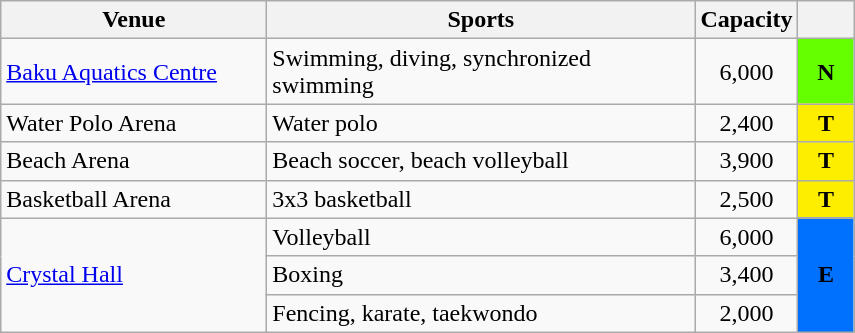<table class="wikitable">
<tr>
<th width="170">Venue</th>
<th width="278">Sports</th>
<th>Capacity</th>
<th width="30"></th>
</tr>
<tr>
<td><a href='#'>Baku Aquatics Centre</a></td>
<td>Swimming, diving, synchronized swimming</td>
<td align="center">6,000</td>
<td align="center" style="background:#66FF00"><strong>N</strong></td>
</tr>
<tr>
<td>Water Polo Arena</td>
<td>Water polo</td>
<td align="center">2,400</td>
<td align="center" style="background:#FDEE00"><strong>T</strong></td>
</tr>
<tr>
<td>Beach Arena</td>
<td>Beach soccer, beach volleyball</td>
<td align="center">3,900</td>
<td align="center" style="background:#FDEE00"><strong>T</strong></td>
</tr>
<tr>
<td>Basketball Arena</td>
<td>3x3 basketball</td>
<td align="center">2,500</td>
<td align="center" style="background:#FDEE00"><strong>T</strong></td>
</tr>
<tr>
<td rowspan=3><a href='#'>Crystal Hall</a></td>
<td>Volleyball</td>
<td align="center">6,000</td>
<td rowspan=3 align="center" style="background:#0070FF"><strong>E</strong></td>
</tr>
<tr>
<td>Boxing</td>
<td align="center">3,400</td>
</tr>
<tr>
<td>Fencing, karate, taekwondo</td>
<td align="center">2,000</td>
</tr>
</table>
